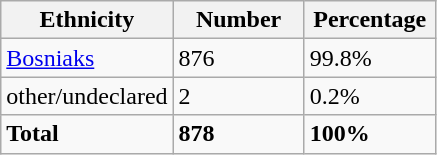<table class="wikitable">
<tr>
<th width="100px">Ethnicity</th>
<th width="80px">Number</th>
<th width="80px">Percentage</th>
</tr>
<tr>
<td><a href='#'>Bosniaks</a></td>
<td>876</td>
<td>99.8%</td>
</tr>
<tr>
<td>other/undeclared</td>
<td>2</td>
<td>0.2%</td>
</tr>
<tr>
<td><strong>Total</strong></td>
<td><strong>878</strong></td>
<td><strong>100%</strong></td>
</tr>
</table>
